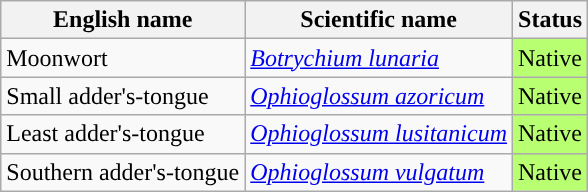<table class="wikitable" |>
<tr>
<th>English name</th>
<th>Scientific name</th>
<th>Status</th>
</tr>
<tr>
<td>Moonwort</td>
<td><em><a href='#'>Botrychium lunaria</a></em></td>
<td style="background: #B9FF72; text-align: ">Native</td>
</tr>
<tr>
<td>Small adder's-tongue</td>
<td><em><a href='#'>Ophioglossum azoricum</a></em></td>
<td style="background: #B9FF72; text-align: ">Native</td>
</tr>
<tr>
<td>Least adder's-tongue</td>
<td><em><a href='#'>Ophioglossum lusitanicum</a></em></td>
<td style="background: #B9FF72; text-align: ">Native</td>
</tr>
<tr>
<td>Southern adder's-tongue</td>
<td><em><a href='#'>Ophioglossum vulgatum</a></em></td>
<td style="background: #B9FF72; text-align: ">Native</td>
</tr>
</table>
